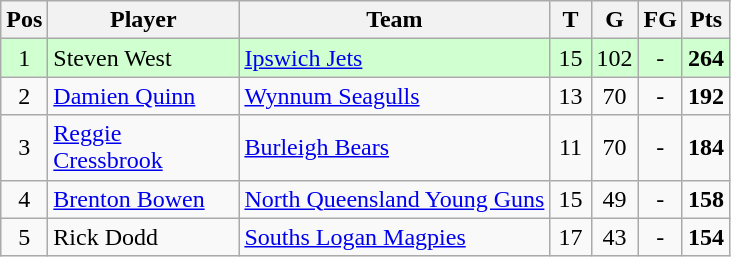<table class="wikitable" style="text-align: center;">
<tr>
<th>Pos</th>
<th width=120>Player</th>
<th>Team</th>
<th width=20>T</th>
<th width=20>G</th>
<th width=20>FG</th>
<th width=20>Pts</th>
</tr>
<tr bgcolor="#d0ffd0">
<td rowspan = 1>1</td>
<td align="left">Steven West</td>
<td align="left"> <a href='#'>Ipswich Jets</a></td>
<td>15</td>
<td>102</td>
<td>-</td>
<td><strong>264</strong></td>
</tr>
<tr>
<td rowspan = 1>2</td>
<td align="left"><a href='#'>Damien Quinn</a></td>
<td align="left"> <a href='#'>Wynnum Seagulls</a></td>
<td>13</td>
<td>70</td>
<td>-</td>
<td><strong>192</strong></td>
</tr>
<tr>
<td rowspan = 1>3</td>
<td align="left"><a href='#'>Reggie Cressbrook</a></td>
<td align="left"> <a href='#'>Burleigh Bears</a></td>
<td>11</td>
<td>70</td>
<td>-</td>
<td><strong>184</strong></td>
</tr>
<tr>
<td rowspan = 1>4</td>
<td align="left"><a href='#'>Brenton Bowen</a></td>
<td align="left"> <a href='#'>North Queensland Young Guns</a></td>
<td>15</td>
<td>49</td>
<td>-</td>
<td><strong>158</strong></td>
</tr>
<tr>
<td rowspan = 1>5</td>
<td align="left">Rick Dodd</td>
<td align="left"> <a href='#'>Souths Logan Magpies</a></td>
<td>17</td>
<td>43</td>
<td>-</td>
<td><strong>154</strong></td>
</tr>
</table>
